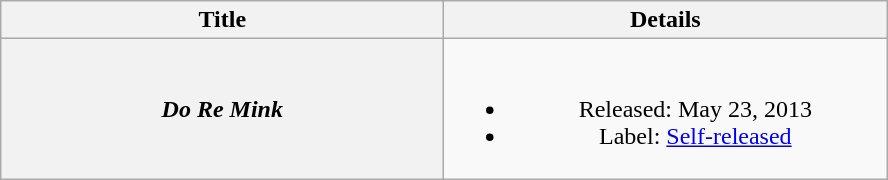<table class="wikitable plainrowheaders" style="text-align:center;">
<tr>
<th scope="col" style="width:18em;">Title</th>
<th scope="col" style="width:18em;">Details</th>
</tr>
<tr>
<th scope="row"><em>Do Re Mink</em></th>
<td><br><ul><li>Released: May 23, 2013</li><li>Label: <a href='#'>Self-released</a></li></ul></td>
</tr>
</table>
